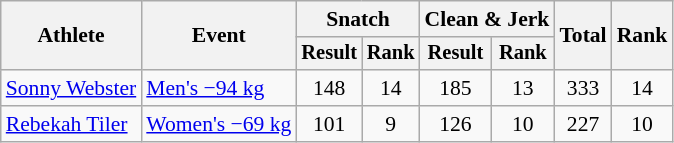<table class="wikitable" style="font-size:90%">
<tr>
<th rowspan="2">Athlete</th>
<th rowspan="2">Event</th>
<th colspan="2">Snatch</th>
<th colspan="2">Clean & Jerk</th>
<th rowspan="2">Total</th>
<th rowspan="2">Rank</th>
</tr>
<tr style="font-size:95%">
<th>Result</th>
<th>Rank</th>
<th>Result</th>
<th>Rank</th>
</tr>
<tr align=center>
<td align=left><a href='#'>Sonny Webster</a></td>
<td align=left><a href='#'>Men's −94 kg</a></td>
<td>148</td>
<td>14</td>
<td>185</td>
<td>13</td>
<td>333</td>
<td>14</td>
</tr>
<tr align=center>
<td align=left><a href='#'>Rebekah Tiler</a></td>
<td align=left><a href='#'>Women's −69 kg</a></td>
<td>101</td>
<td>9</td>
<td>126</td>
<td>10</td>
<td>227</td>
<td>10</td>
</tr>
</table>
